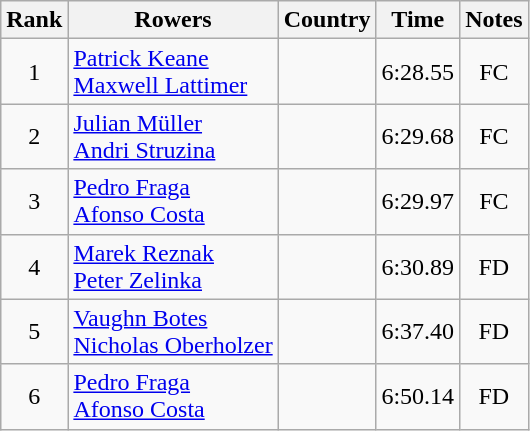<table class="wikitable" style="text-align:center">
<tr>
<th>Rank</th>
<th>Rowers</th>
<th>Country</th>
<th>Time</th>
<th>Notes</th>
</tr>
<tr>
<td>1</td>
<td align="left"><a href='#'>Patrick Keane</a><br><a href='#'>Maxwell Lattimer</a></td>
<td align="left"></td>
<td>6:28.55</td>
<td>FC</td>
</tr>
<tr>
<td>2</td>
<td align="left"><a href='#'>Julian Müller</a><br><a href='#'>Andri Struzina</a></td>
<td align="left"></td>
<td>6:29.68</td>
<td>FC</td>
</tr>
<tr>
<td>3</td>
<td align="left"><a href='#'>Pedro Fraga</a><br><a href='#'>Afonso Costa</a></td>
<td align="left"></td>
<td>6:29.97</td>
<td>FC</td>
</tr>
<tr>
<td>4</td>
<td align="left"><a href='#'>Marek Reznak</a><br><a href='#'>Peter Zelinka</a></td>
<td align="left"></td>
<td>6:30.89</td>
<td>FD</td>
</tr>
<tr>
<td>5</td>
<td align="left"><a href='#'>Vaughn Botes</a><br><a href='#'>Nicholas Oberholzer</a></td>
<td align="left"></td>
<td>6:37.40</td>
<td>FD</td>
</tr>
<tr>
<td>6</td>
<td align="left"><a href='#'>Pedro Fraga</a><br><a href='#'>Afonso Costa</a></td>
<td align="left"></td>
<td>6:50.14</td>
<td>FD</td>
</tr>
</table>
